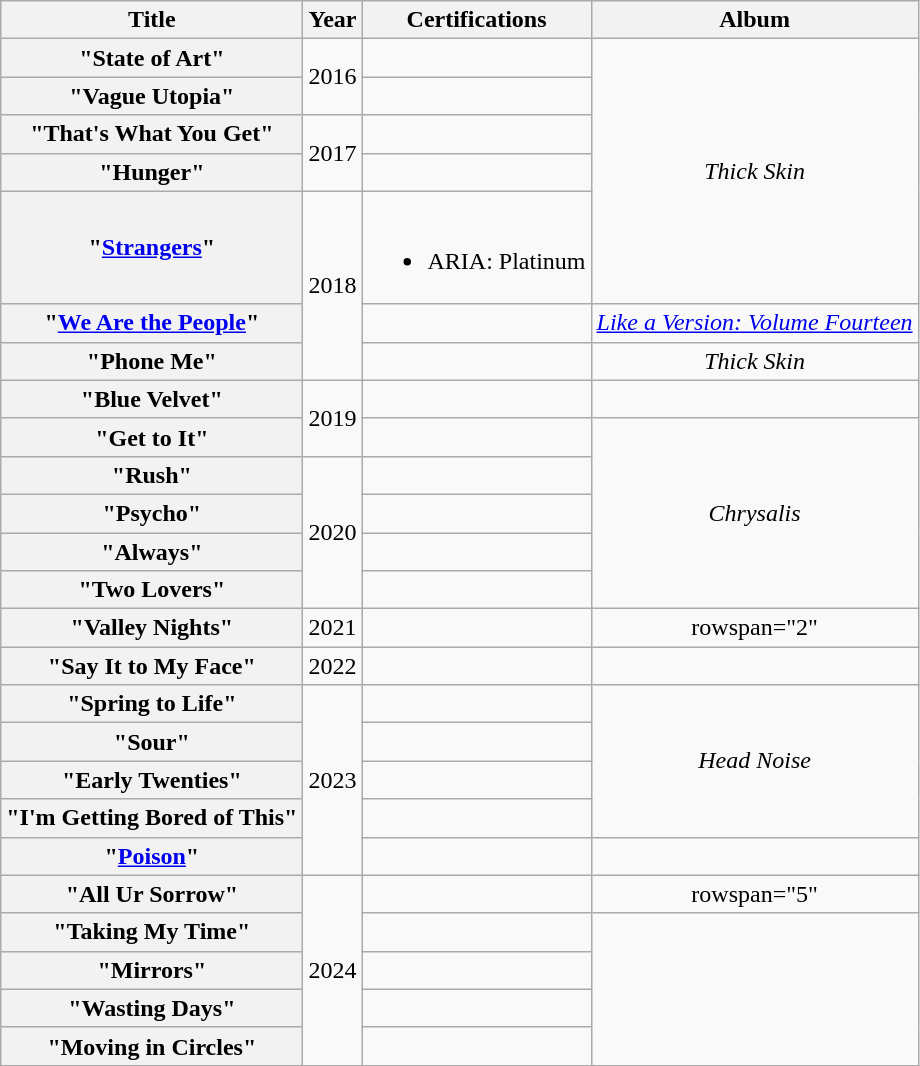<table class="wikitable plainrowheaders" style="text-align:center;">
<tr>
<th scope="col" rowspan="1">Title</th>
<th scope="col" rowspan="1">Year</th>
<th scope="col" rowspan="1">Certifications</th>
<th scope="col" rowspan="1">Album</th>
</tr>
<tr>
<th scope="row">"State of Art"</th>
<td rowspan="2">2016</td>
<td></td>
<td rowspan="5"><em>Thick Skin</em></td>
</tr>
<tr>
<th scope="row">"Vague Utopia"</th>
<td></td>
</tr>
<tr>
<th scope="row">"That's What You Get"</th>
<td rowspan="2">2017</td>
<td></td>
</tr>
<tr>
<th scope="row">"Hunger"</th>
<td></td>
</tr>
<tr>
<th scope="row">"<a href='#'>Strangers</a>"<br></th>
<td rowspan="3">2018</td>
<td><br><ul><li>ARIA: Platinum</li></ul></td>
</tr>
<tr>
<th scope="row">"<a href='#'>We Are the People</a>"<br></th>
<td></td>
<td><em><a href='#'>Like a Version: Volume Fourteen</a></em></td>
</tr>
<tr>
<th scope="row">"Phone Me"</th>
<td></td>
<td><em>Thick Skin</em></td>
</tr>
<tr>
<th scope="row">"Blue Velvet" </th>
<td rowspan="2">2019</td>
<td></td>
<td></td>
</tr>
<tr>
<th scope="row">"Get to It"</th>
<td></td>
<td rowspan="5"><em>Chrysalis</em></td>
</tr>
<tr>
<th scope="row">"Rush"</th>
<td rowspan="4">2020</td>
<td></td>
</tr>
<tr>
<th scope="row">"Psycho"</th>
<td></td>
</tr>
<tr>
<th scope="row">"Always"<br></th>
<td></td>
</tr>
<tr>
<th scope="row">"Two Lovers"</th>
<td></td>
</tr>
<tr>
<th scope="row">"Valley Nights"<br></th>
<td>2021</td>
<td></td>
<td>rowspan="2" </td>
</tr>
<tr>
<th scope="row">"Say It to My Face"</th>
<td>2022</td>
<td></td>
</tr>
<tr>
<th scope="row">"Spring to Life"</th>
<td rowspan="5">2023</td>
<td></td>
<td rowspan="4"><em>Head Noise</em></td>
</tr>
<tr>
<th scope="row">"Sour"</th>
<td></td>
</tr>
<tr>
<th scope="row">"Early Twenties"</th>
<td></td>
</tr>
<tr>
<th scope="row">"I'm Getting Bored of This"</th>
<td></td>
</tr>
<tr>
<th scope="row">"<a href='#'>Poison</a>"<br></th>
<td></td>
<td></td>
</tr>
<tr>
<th scope="row">"All Ur Sorrow"</th>
<td rowspan="5">2024</td>
<td></td>
<td>rowspan="5" </td>
</tr>
<tr>
<th scope="row">"Taking My Time"</th>
<td></td>
</tr>
<tr>
<th scope="row">"Mirrors"</th>
<td></td>
</tr>
<tr>
<th scope="row">"Wasting Days"</th>
<td></td>
</tr>
<tr>
<th scope="row">"Moving in Circles"</th>
<td></td>
</tr>
<tr>
</tr>
</table>
